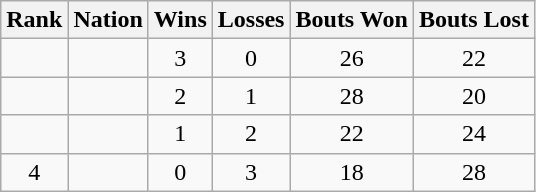<table class="wikitable sortable" style="text-align:center">
<tr>
<th>Rank</th>
<th>Nation</th>
<th>Wins</th>
<th>Losses</th>
<th>Bouts Won</th>
<th>Bouts Lost</th>
</tr>
<tr>
<td></td>
<td align=left></td>
<td>3</td>
<td>0</td>
<td>26</td>
<td>22</td>
</tr>
<tr>
<td></td>
<td align=left></td>
<td>2</td>
<td>1</td>
<td>28</td>
<td>20</td>
</tr>
<tr>
<td></td>
<td align=left></td>
<td>1</td>
<td>2</td>
<td>22</td>
<td>24</td>
</tr>
<tr>
<td>4</td>
<td align=left></td>
<td>0</td>
<td>3</td>
<td>18</td>
<td>28</td>
</tr>
</table>
